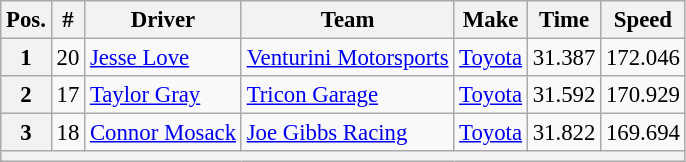<table class="wikitable" style="font-size:95%">
<tr>
<th>Pos.</th>
<th>#</th>
<th>Driver</th>
<th>Team</th>
<th>Make</th>
<th>Time</th>
<th>Speed</th>
</tr>
<tr>
<th>1</th>
<td>20</td>
<td><a href='#'>Jesse Love</a></td>
<td><a href='#'>Venturini Motorsports</a></td>
<td><a href='#'>Toyota</a></td>
<td>31.387</td>
<td>172.046</td>
</tr>
<tr>
<th>2</th>
<td>17</td>
<td><a href='#'>Taylor Gray</a></td>
<td><a href='#'>Tricon Garage</a></td>
<td><a href='#'>Toyota</a></td>
<td>31.592</td>
<td>170.929</td>
</tr>
<tr>
<th>3</th>
<td>18</td>
<td><a href='#'>Connor Mosack</a></td>
<td><a href='#'>Joe Gibbs Racing</a></td>
<td><a href='#'>Toyota</a></td>
<td>31.822</td>
<td>169.694</td>
</tr>
<tr>
<th colspan="7"></th>
</tr>
</table>
